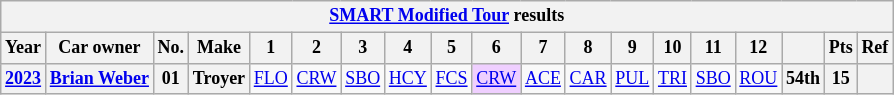<table class="wikitable" style="text-align:center; font-size:75%">
<tr>
<th colspan=38><a href='#'>SMART Modified Tour</a> results</th>
</tr>
<tr>
<th>Year</th>
<th>Car owner</th>
<th>No.</th>
<th>Make</th>
<th>1</th>
<th>2</th>
<th>3</th>
<th>4</th>
<th>5</th>
<th>6</th>
<th>7</th>
<th>8</th>
<th>9</th>
<th>10</th>
<th>11</th>
<th>12</th>
<th></th>
<th>Pts</th>
<th>Ref</th>
</tr>
<tr>
<th><a href='#'>2023</a></th>
<th><a href='#'>Brian Weber</a></th>
<th>01</th>
<th>Troyer</th>
<td><a href='#'>FLO</a></td>
<td><a href='#'>CRW</a></td>
<td><a href='#'>SBO</a></td>
<td><a href='#'>HCY</a></td>
<td><a href='#'>FCS</a></td>
<td style="background:#EFCFFF;"><a href='#'>CRW</a><br></td>
<td><a href='#'>ACE</a></td>
<td><a href='#'>CAR</a></td>
<td><a href='#'>PUL</a></td>
<td><a href='#'>TRI</a></td>
<td><a href='#'>SBO</a></td>
<td><a href='#'>ROU</a></td>
<th>54th</th>
<th>15</th>
<th></th>
</tr>
</table>
